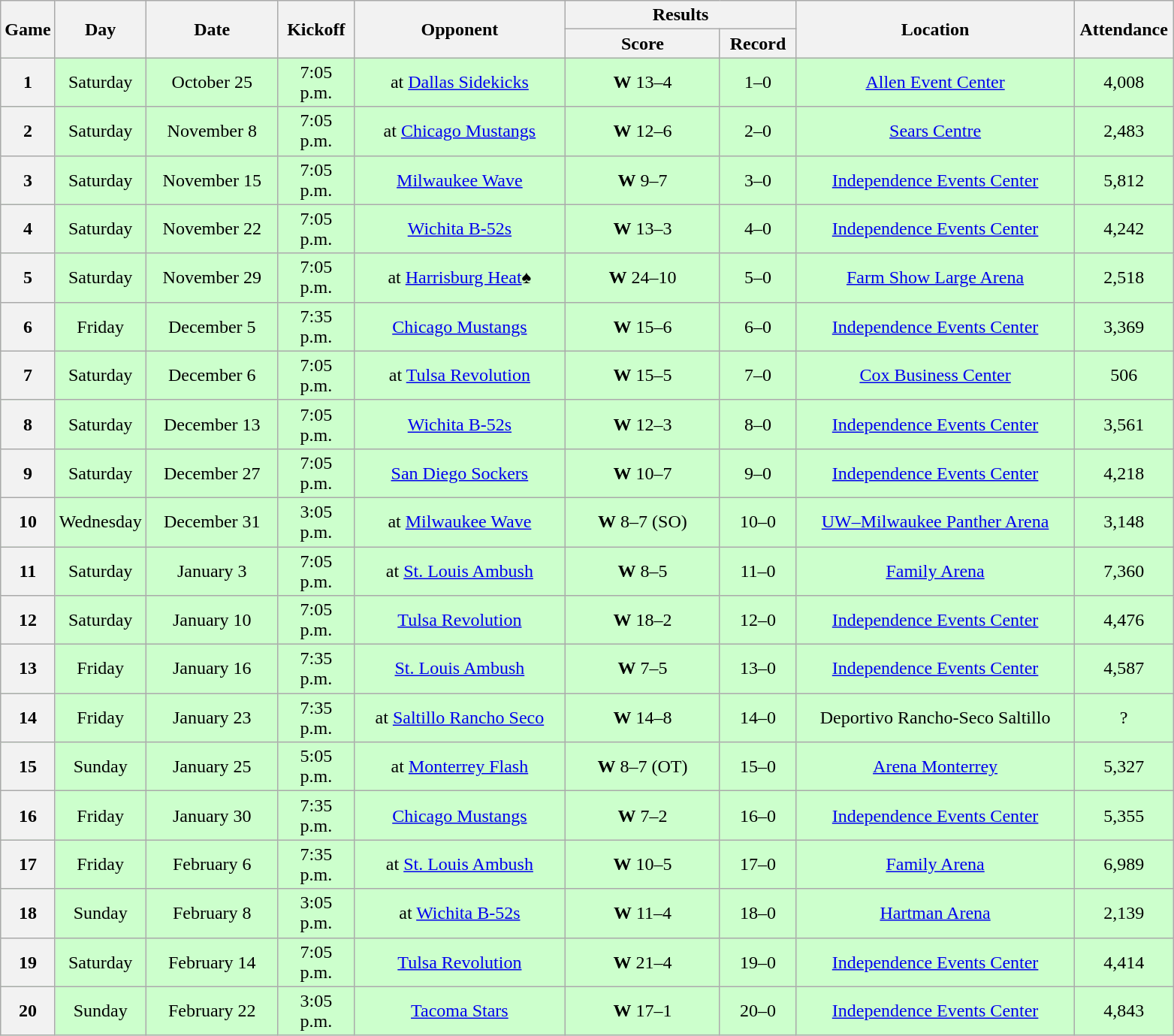<table class="wikitable">
<tr>
<th rowspan="2" width="40">Game</th>
<th rowspan="2" width="60">Day</th>
<th rowspan="2" width="110">Date</th>
<th rowspan="2" width="60">Kickoff</th>
<th rowspan="2" width="180">Opponent</th>
<th colspan="2" width="190">Results</th>
<th rowspan="2" width="240">Location</th>
<th rowspan="2" width="80">Attendance</th>
</tr>
<tr>
<th width="130">Score</th>
<th width="60">Record</th>
</tr>
<tr align="center" bgcolor="#CCFFCC">
<th>1</th>
<td>Saturday</td>
<td>October 25</td>
<td>7:05 p.m.</td>
<td>at <a href='#'>Dallas Sidekicks</a></td>
<td><strong>W</strong> 13–4</td>
<td>1–0</td>
<td><a href='#'>Allen Event Center</a></td>
<td>4,008</td>
</tr>
<tr align="center" bgcolor="#CCFFCC">
<th>2</th>
<td>Saturday</td>
<td>November 8</td>
<td>7:05 p.m.</td>
<td>at <a href='#'>Chicago Mustangs</a></td>
<td><strong>W</strong> 12–6</td>
<td>2–0</td>
<td><a href='#'>Sears Centre</a></td>
<td>2,483</td>
</tr>
<tr align="center" bgcolor="#CCFFCC">
<th>3</th>
<td>Saturday</td>
<td>November 15</td>
<td>7:05 p.m.</td>
<td><a href='#'>Milwaukee Wave</a></td>
<td><strong>W</strong> 9–7</td>
<td>3–0</td>
<td><a href='#'>Independence Events Center</a></td>
<td>5,812</td>
</tr>
<tr align="center" bgcolor="#CCFFCC">
<th>4</th>
<td>Saturday</td>
<td>November 22</td>
<td>7:05 p.m.</td>
<td><a href='#'>Wichita B-52s</a></td>
<td><strong>W</strong> 13–3</td>
<td>4–0</td>
<td><a href='#'>Independence Events Center</a></td>
<td>4,242</td>
</tr>
<tr align="center" bgcolor="#CCFFCC">
<th>5</th>
<td>Saturday</td>
<td>November 29</td>
<td>7:05 p.m.</td>
<td>at <a href='#'>Harrisburg Heat</a>♠</td>
<td><strong>W</strong> 24–10</td>
<td>5–0</td>
<td><a href='#'>Farm Show Large Arena</a></td>
<td>2,518</td>
</tr>
<tr align="center" bgcolor="#CCFFCC">
<th>6</th>
<td>Friday</td>
<td>December 5</td>
<td>7:35 p.m.</td>
<td><a href='#'>Chicago Mustangs</a></td>
<td><strong>W</strong> 15–6</td>
<td>6–0</td>
<td><a href='#'>Independence Events Center</a></td>
<td>3,369</td>
</tr>
<tr align="center" bgcolor="#CCFFCC">
<th>7</th>
<td>Saturday</td>
<td>December 6</td>
<td>7:05 p.m.</td>
<td>at <a href='#'>Tulsa Revolution</a></td>
<td><strong>W</strong> 15–5</td>
<td>7–0</td>
<td><a href='#'>Cox Business Center</a></td>
<td>506</td>
</tr>
<tr align="center" bgcolor="#CCFFCC">
<th>8</th>
<td>Saturday</td>
<td>December 13</td>
<td>7:05 p.m.</td>
<td><a href='#'>Wichita B-52s</a></td>
<td><strong>W</strong> 12–3</td>
<td>8–0</td>
<td><a href='#'>Independence Events Center</a></td>
<td>3,561</td>
</tr>
<tr align="center" bgcolor="#CCFFCC">
<th>9</th>
<td>Saturday</td>
<td>December 27</td>
<td>7:05 p.m.</td>
<td><a href='#'>San Diego Sockers</a></td>
<td><strong>W</strong> 10–7</td>
<td>9–0</td>
<td><a href='#'>Independence Events Center</a></td>
<td>4,218</td>
</tr>
<tr align="center" bgcolor="#CCFFCC">
<th>10</th>
<td>Wednesday</td>
<td>December 31</td>
<td>3:05 p.m.</td>
<td>at <a href='#'>Milwaukee Wave</a></td>
<td><strong>W</strong> 8–7 (SO)</td>
<td>10–0</td>
<td><a href='#'>UW–Milwaukee Panther Arena</a></td>
<td>3,148</td>
</tr>
<tr align="center" bgcolor="#CCFFCC">
<th>11</th>
<td>Saturday</td>
<td>January 3</td>
<td>7:05 p.m.</td>
<td>at <a href='#'>St. Louis Ambush</a></td>
<td><strong>W</strong> 8–5</td>
<td>11–0</td>
<td><a href='#'>Family Arena</a></td>
<td>7,360</td>
</tr>
<tr align="center" bgcolor="#CCFFCC">
<th>12</th>
<td>Saturday</td>
<td>January 10</td>
<td>7:05 p.m.</td>
<td><a href='#'>Tulsa Revolution</a></td>
<td><strong>W</strong> 18–2</td>
<td>12–0</td>
<td><a href='#'>Independence Events Center</a></td>
<td>4,476</td>
</tr>
<tr align="center" bgcolor="#CCFFCC">
<th>13</th>
<td>Friday</td>
<td>January 16</td>
<td>7:35 p.m.</td>
<td><a href='#'>St. Louis Ambush</a></td>
<td><strong>W</strong> 7–5</td>
<td>13–0</td>
<td><a href='#'>Independence Events Center</a></td>
<td>4,587</td>
</tr>
<tr align="center" bgcolor="#CCFFCC">
<th>14</th>
<td>Friday</td>
<td>January 23</td>
<td>7:35 p.m.</td>
<td>at <a href='#'>Saltillo Rancho Seco</a></td>
<td><strong>W</strong> 14–8</td>
<td>14–0</td>
<td>Deportivo Rancho-Seco Saltillo</td>
<td>?</td>
</tr>
<tr align="center" bgcolor="#CCFFCC">
<th>15</th>
<td>Sunday</td>
<td>January 25</td>
<td>5:05 p.m.</td>
<td>at <a href='#'>Monterrey Flash</a></td>
<td><strong>W</strong> 8–7 (OT)</td>
<td>15–0</td>
<td><a href='#'>Arena Monterrey</a></td>
<td>5,327</td>
</tr>
<tr align="center" bgcolor="#CCFFCC">
<th>16</th>
<td>Friday</td>
<td>January 30</td>
<td>7:35 p.m.</td>
<td><a href='#'>Chicago Mustangs</a></td>
<td><strong>W</strong> 7–2</td>
<td>16–0</td>
<td><a href='#'>Independence Events Center</a></td>
<td>5,355</td>
</tr>
<tr align="center" bgcolor="#CCFFCC">
<th>17</th>
<td>Friday</td>
<td>February 6</td>
<td>7:35 p.m.</td>
<td>at <a href='#'>St. Louis Ambush</a></td>
<td><strong>W</strong> 10–5</td>
<td>17–0</td>
<td><a href='#'>Family Arena</a></td>
<td>6,989</td>
</tr>
<tr align="center" bgcolor="#CCFFCC">
<th>18</th>
<td>Sunday</td>
<td>February 8</td>
<td>3:05 p.m.</td>
<td>at <a href='#'>Wichita B-52s</a></td>
<td><strong>W</strong> 11–4</td>
<td>18–0</td>
<td><a href='#'>Hartman Arena</a></td>
<td>2,139</td>
</tr>
<tr align="center" bgcolor="#CCFFCC">
<th>19</th>
<td>Saturday</td>
<td>February 14</td>
<td>7:05 p.m.</td>
<td><a href='#'>Tulsa Revolution</a></td>
<td><strong>W</strong> 21–4</td>
<td>19–0</td>
<td><a href='#'>Independence Events Center</a></td>
<td>4,414</td>
</tr>
<tr align="center" bgcolor="#CCFFCC">
<th>20</th>
<td>Sunday</td>
<td>February 22</td>
<td>3:05 p.m.</td>
<td><a href='#'>Tacoma Stars</a></td>
<td><strong>W</strong> 17–1</td>
<td>20–0</td>
<td><a href='#'>Independence Events Center</a></td>
<td>4,843</td>
</tr>
</table>
